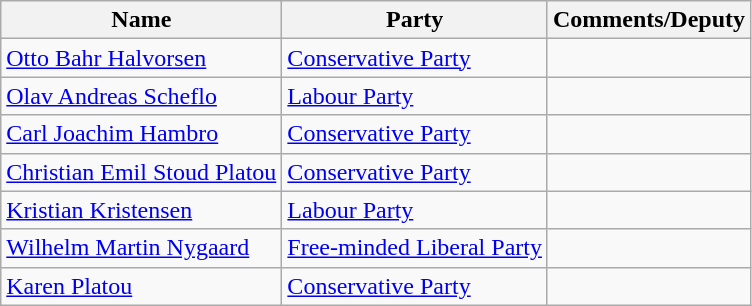<table class="wikitable">
<tr>
<th>Name</th>
<th>Party</th>
<th>Comments/Deputy</th>
</tr>
<tr>
<td><a href='#'>Otto Bahr Halvorsen</a></td>
<td><a href='#'>Conservative Party</a></td>
<td></td>
</tr>
<tr>
<td><a href='#'>Olav Andreas Scheflo</a></td>
<td><a href='#'>Labour Party</a></td>
<td></td>
</tr>
<tr>
<td><a href='#'>Carl Joachim Hambro</a></td>
<td><a href='#'>Conservative Party</a></td>
<td></td>
</tr>
<tr>
<td><a href='#'>Christian Emil Stoud Platou</a></td>
<td><a href='#'>Conservative Party</a></td>
<td></td>
</tr>
<tr>
<td><a href='#'>Kristian Kristensen</a></td>
<td><a href='#'>Labour Party</a></td>
<td></td>
</tr>
<tr>
<td><a href='#'>Wilhelm Martin Nygaard</a></td>
<td><a href='#'>Free-minded Liberal Party</a></td>
<td></td>
</tr>
<tr>
<td><a href='#'>Karen Platou</a></td>
<td><a href='#'>Conservative Party</a></td>
<td></td>
</tr>
</table>
